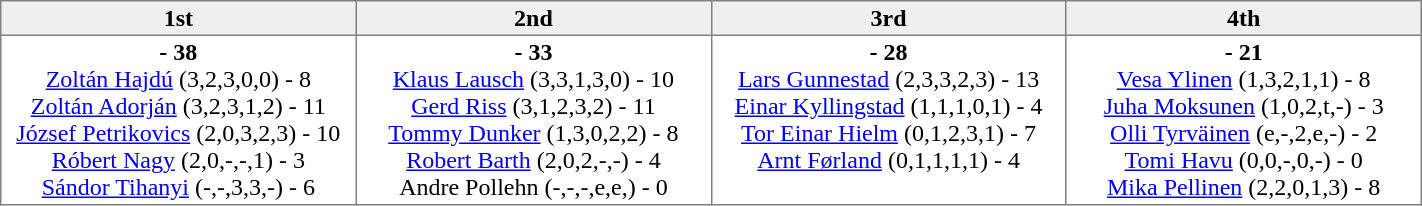<table border="1" cellpadding="2" cellspacing="0" style="width:75%; border-collapse:collapse">
<tr style="text-align:center; background:#efefef;">
<th width=20% >1st</th>
<th width=20% >2nd</th>
<th width=20% >3rd</th>
<th width=20%>4th</th>
</tr>
<tr align=center>
<td valign=top ><strong> - 38</strong><br><a href='#'>Zoltán Hajdú</a> (3,2,3,0,0) - 8<br><a href='#'>Zoltán Adorján</a> (3,2,3,1,2) - 11<br><a href='#'>József Petrikovics</a> (2,0,3,2,3) - 10<br><a href='#'>Róbert Nagy</a> (2,0,-,-,1) - 3<br><a href='#'>Sándor Tihanyi</a> (-,-,3,3,-) - 6</td>
<td valign=top ><strong> - 33</strong><br><a href='#'>Klaus Lausch</a> (3,3,1,3,0) - 10<br><a href='#'>Gerd Riss</a> (3,1,2,3,2) - 11<br><a href='#'>Tommy Dunker</a> (1,3,0,2,2) - 8<br><a href='#'>Robert Barth</a> (2,0,2,-,-) - 4<br>Andre Pollehn (-,-,-,e,e,) - 0</td>
<td valign=top ><strong> - 28</strong><br><a href='#'>Lars Gunnestad</a> (2,3,3,2,3) - 13<br><a href='#'>Einar Kyllingstad</a> (1,1,1,0,1) - 4<br><a href='#'>Tor Einar Hielm</a> (0,1,2,3,1) - 7<br><a href='#'>Arnt Førland</a> (0,1,1,1,1) - 4</td>
<td valign=top><strong> - 21</strong><br><a href='#'>Vesa Ylinen</a> (1,3,2,1,1) - 8<br><a href='#'>Juha Moksunen</a> (1,0,2,t,-) - 3<br><a href='#'>Olli Tyrväinen</a> (e,-,2,e,-) - 2<br><a href='#'>Tomi Havu</a> (0,0,-,0,-) - 0<br><a href='#'>Mika Pellinen</a> (2,2,0,1,3) - 8</td>
</tr>
</table>
